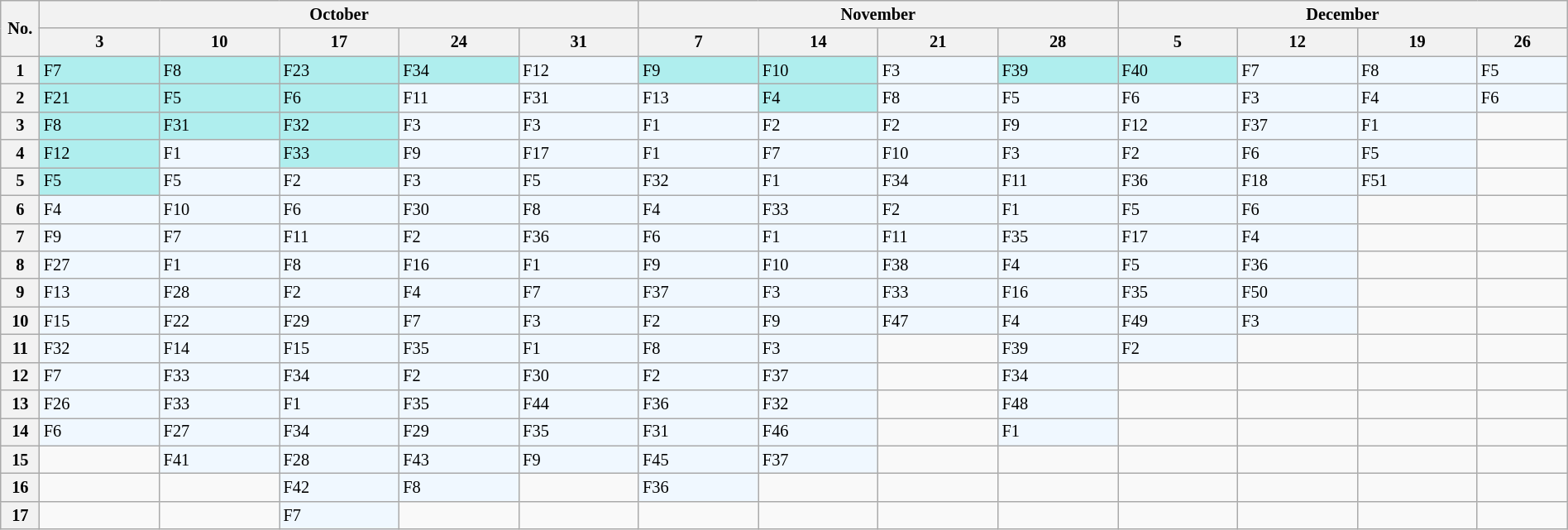<table class="wikitable" style="font-size: 85%; width: 100%">
<tr>
<th rowspan=2 width=25>No.</th>
<th colspan=5>October</th>
<th colspan=4>November</th>
<th colspan=4>December</th>
</tr>
<tr>
<th>3</th>
<th>10</th>
<th>17</th>
<th>24</th>
<th>31</th>
<th>7</th>
<th>14</th>
<th>21</th>
<th>28</th>
<th>5</th>
<th>12</th>
<th>19</th>
<th>26</th>
</tr>
<tr>
<th>1</th>
<td style="background:#afeeee;"> F7</td>
<td style="background:#afeeee;"> F8</td>
<td style="background:#afeeee;"> F23</td>
<td style="background:#afeeee;"> F34</td>
<td style="background:#f0f8ff;"> F12</td>
<td style="background:#afeeee;"> F9</td>
<td style="background:#afeeee;"> F10</td>
<td style="background:#f0f8ff;"> F3</td>
<td style="background:#afeeee;"> F39</td>
<td style="background:#afeeee;"> F40</td>
<td style="background:#f0f8ff;"> F7</td>
<td style="background:#f0f8ff;"> F8</td>
<td style="background:#f0f8ff;"> F5</td>
</tr>
<tr>
<th>2</th>
<td style="background:#afeeee;"> F21</td>
<td style="background:#afeeee;"> F5</td>
<td style="background:#afeeee;"> F6</td>
<td style="background:#f0f8ff;"> F11</td>
<td style="background:#f0f8ff;"> F31</td>
<td style="background:#f0f8ff;"> F13</td>
<td style="background:#afeeee;"> F4</td>
<td style="background:#f0f8ff;"> F8</td>
<td style="background:#f0f8ff;"> F5</td>
<td style="background:#f0f8ff;"> F6</td>
<td style="background:#f0f8ff;"> F3</td>
<td style="background:#f0f8ff;"> F4</td>
<td style="background:#f0f8ff;"> F6</td>
</tr>
<tr>
<th>3</th>
<td style="background:#afeeee;"> F8</td>
<td style="background:#afeeee;"> F31</td>
<td style="background:#afeeee;"> F32</td>
<td style="background:#f0f8ff;"> F3</td>
<td style="background:#f0f8ff;"> F3</td>
<td style="background:#f0f8ff;"> F1</td>
<td style="background:#f0f8ff;"> F2</td>
<td style="background:#f0f8ff;"> F2</td>
<td style="background:#f0f8ff;"> F9</td>
<td style="background:#f0f8ff;"> F12</td>
<td style="background:#f0f8ff;"> F37</td>
<td style="background:#f0f8ff;"> F1</td>
<td></td>
</tr>
<tr>
<th>4</th>
<td style="background:#afeeee;"> F12</td>
<td style="background:#f0f8ff;"> F1</td>
<td style="background:#afeeee;"> F33</td>
<td style="background:#f0f8ff;"> F9</td>
<td style="background:#f0f8ff;"> F17</td>
<td style="background:#f0f8ff;"> F1</td>
<td style="background:#f0f8ff;"> F7</td>
<td style="background:#f0f8ff;"> F10</td>
<td style="background:#f0f8ff;"> F3</td>
<td style="background:#f0f8ff;"> F2</td>
<td style="background:#f0f8ff;"> F6</td>
<td style="background:#f0f8ff;"> F5</td>
<td></td>
</tr>
<tr>
<th>5</th>
<td style="background:#afeeee;"> F5</td>
<td style="background:#f0f8ff;"> F5</td>
<td Style="background:#f0f8ff;"> F2</td>
<td Style="background:#f0f8ff;"> F3</td>
<td style="background:#f0f8ff;"> F5</td>
<td style="background:#f0f8ff;"> F32</td>
<td style="background:#f0f8ff;"> F1</td>
<td style="background:#f0f8ff;"> F34</td>
<td style="background:#f0f8ff;"> F11</td>
<td style="background:#f0f8ff;"> F36</td>
<td style="background:#f0f8ff;"> F18</td>
<td style="background:#f0f8ff;"> F51</td>
<td></td>
</tr>
<tr>
<th>6</th>
<td style="background:#f0f8ff;"> F4</td>
<td style="background:#f0f8ff;"> F10</td>
<td style="background:#f0f8ff;"> F6</td>
<td style="background:#f0f8ff;"> F30</td>
<td style="background:#f0f8ff;"> F8</td>
<td style="background:#f0f8ff;"> F4</td>
<td style="background:#f0f8ff;"> F33</td>
<td style="background:#f0f8ff;"> F2</td>
<td style="background:#f0f8ff;"> F1</td>
<td style="background:#f0f8ff;"> F5</td>
<td style="background:#f0f8ff;"> F6</td>
<td></td>
<td></td>
</tr>
<tr>
<th>7</th>
<td style="background:#f0f8ff;"> F9</td>
<td style="background:#f0f8ff;"> F7</td>
<td style="background:#f0f8ff;"> F11</td>
<td style="background:#f0f8ff;"> F2</td>
<td style="background:#f0f8ff;"> F36</td>
<td style="background:#f0f8ff;"> F6</td>
<td style="background:#f0f8ff;"> F1</td>
<td style="background:#f0f8ff;"> F11</td>
<td style="background:#f0f8ff;"> F35</td>
<td style="background:#f0f8ff;"> F17</td>
<td style="background:#f0f8ff;"> F4</td>
<td></td>
<td></td>
</tr>
<tr>
<th>8</th>
<td style="background:#f0f8ff;"> F27</td>
<td style="background:#f0f8ff;"> F1</td>
<td style="background:#f0f8ff;"> F8</td>
<td style="background:#f0f8ff;"> F16</td>
<td style="background:#f0f8ff;"> F1</td>
<td style="background:#f0f8ff;"> F9</td>
<td style="background:#f0f8ff;"> F10</td>
<td style="background:#f0f8ff;"> F38</td>
<td style="background:#f0f8ff;"> F4</td>
<td style="background:#f0f8ff;"> F5</td>
<td style="background:#f0f8ff;"> F36</td>
<td></td>
<td></td>
</tr>
<tr>
<th>9</th>
<td style="background:#f0f8ff;"> F13</td>
<td style="background:#f0f8ff;"> F28</td>
<td style="background:#f0f8ff;"> F2</td>
<td Style="background:#f0f8ff;"> F4</td>
<td style="background:#f0f8ff;"> F7</td>
<td style="background:#f0f8ff;"> F37</td>
<td style="background:#f0f8ff;"> F3</td>
<td style="background:#f0f8ff;"> F33</td>
<td style="background:#f0f8ff;"> F16</td>
<td style="background:#f0f8ff;"> F35</td>
<td style="background:#f0f8ff;"> F50</td>
<td></td>
<td></td>
</tr>
<tr>
<th>10</th>
<td style="background:#f0f8ff;"> F15</td>
<td style="background:#f0f8ff;"> F22</td>
<td style="background:#f0f8ff;"> F29</td>
<td style="background:#f0f8ff;"> F7</td>
<td style="background:#f0f8ff;"> F3</td>
<td style="background:#f0f8ff;"> F2</td>
<td style="background:#f0f8ff;"> F9</td>
<td style="background:#f0f8ff;"> F47</td>
<td style="background:#f0f8ff;"> F4</td>
<td style="background:#f0f8ff;"> F49</td>
<td style="background:#f0f8ff;"> F3</td>
<td></td>
<td></td>
</tr>
<tr>
<th>11</th>
<td style="background:#f0f8ff;"> F32</td>
<td style="background:#f0f8ff;"> F14</td>
<td style="background:#f0f8ff;"> F15</td>
<td style="background:#f0f8ff;"> F35</td>
<td style="background:#f0f8ff;"> F1</td>
<td style="background:#f0f8ff;"> F8</td>
<td style="background:#f0f8ff;"> F3</td>
<td></td>
<td style="background:#f0f8ff;"> F39</td>
<td style="background:#f0f8ff;"> F2</td>
<td></td>
<td></td>
<td></td>
</tr>
<tr>
<th>12</th>
<td style="background:#f0f8ff;"> F7</td>
<td style="background:#f0f8ff;"> F33</td>
<td style="background:#f0f8ff;"> F34</td>
<td style="background:#f0f8ff;"> F2</td>
<td style="background:#f0f8ff;"> F30</td>
<td style="background:#f0f8ff;"> F2</td>
<td style="background:#f0f8ff;"> F37</td>
<td></td>
<td style="background:#f0f8ff;"> F34</td>
<td></td>
<td></td>
<td></td>
<td></td>
</tr>
<tr>
<th>13</th>
<td style="background:#f0f8ff;"> F26</td>
<td style="background:#f0f8ff;"> F33</td>
<td style="background:#f0f8ff;"> F1</td>
<td style="background:#f0f8ff;"> F35</td>
<td style="background:#f0f8ff;"> F44</td>
<td style="background:#f0f8ff;"> F36</td>
<td style="background:#f0f8ff;"> F32</td>
<td></td>
<td style="background:#f0f8ff;"> F48</td>
<td></td>
<td></td>
<td></td>
<td></td>
</tr>
<tr>
<th>14</th>
<td style="background:#f0f8ff;"> F6</td>
<td style="background:#f0f8ff;"> F27</td>
<td style="background:#f0f8ff;"> F34</td>
<td style="background:#f0f8ff;"> F29</td>
<td style="background:#f0f8ff;"> F35</td>
<td style="background:#f0f8ff;"> F31</td>
<td style="background:#f0f8ff;"> F46</td>
<td></td>
<td style="background:#f0f8ff;"> F1</td>
<td></td>
<td></td>
<td></td>
<td></td>
</tr>
<tr>
<th>15</th>
<td></td>
<td style="background:#f0f8ff;"> F41</td>
<td style="background:#f0f8ff;"> F28</td>
<td style="background:#f0f8ff;"> F43</td>
<td style="background:#f0f8ff;"> F9</td>
<td style="background:#f0f8ff;"> F45</td>
<td style="background:#f0f8ff;"> F37</td>
<td></td>
<td></td>
<td></td>
<td></td>
<td></td>
<td></td>
</tr>
<tr>
<th>16</th>
<td></td>
<td></td>
<td style="background:#f0f8ff;"> F42</td>
<td style="background:#f0f8ff;"> F8</td>
<td></td>
<td style="background:#f0f8ff;"> F36</td>
<td></td>
<td></td>
<td></td>
<td></td>
<td></td>
<td></td>
<td></td>
</tr>
<tr>
<th>17</th>
<td></td>
<td></td>
<td style="background:#f0f8ff;"> F7</td>
<td></td>
<td></td>
<td></td>
<td></td>
<td></td>
<td></td>
<td></td>
<td></td>
<td></td>
<td></td>
</tr>
</table>
